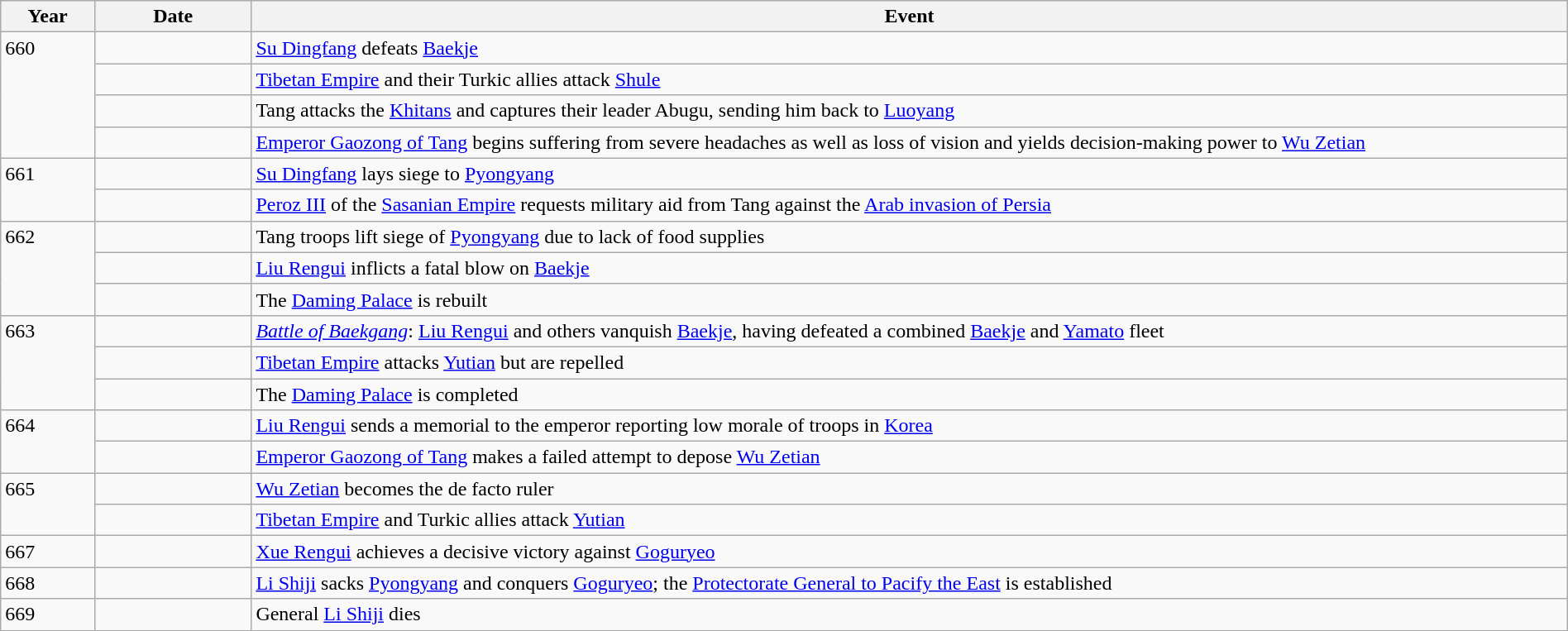<table class="wikitable" width="100%">
<tr>
<th style="width:6%">Year</th>
<th style="width:10%">Date</th>
<th>Event</th>
</tr>
<tr>
<td rowspan="4" valign="top">660</td>
<td></td>
<td><a href='#'>Su Dingfang</a> defeats <a href='#'>Baekje</a></td>
</tr>
<tr>
<td></td>
<td><a href='#'>Tibetan Empire</a> and their Turkic allies attack <a href='#'>Shule</a></td>
</tr>
<tr>
<td></td>
<td>Tang attacks the <a href='#'>Khitans</a> and captures their leader Abugu, sending him back to <a href='#'>Luoyang</a></td>
</tr>
<tr>
<td></td>
<td><a href='#'>Emperor Gaozong of Tang</a> begins suffering from severe headaches as well as loss of vision and yields decision-making power to <a href='#'>Wu Zetian</a></td>
</tr>
<tr>
<td rowspan="2" valign="top">661</td>
<td></td>
<td><a href='#'>Su Dingfang</a> lays siege to <a href='#'>Pyongyang</a></td>
</tr>
<tr>
<td></td>
<td><a href='#'>Peroz III</a> of the <a href='#'>Sasanian Empire</a> requests military aid from Tang against the <a href='#'>Arab invasion of Persia</a></td>
</tr>
<tr>
<td rowspan="3" valign="top">662</td>
<td></td>
<td>Tang troops lift siege of <a href='#'>Pyongyang</a> due to lack of food supplies</td>
</tr>
<tr>
<td></td>
<td><a href='#'>Liu Rengui</a> inflicts a fatal blow on <a href='#'>Baekje</a></td>
</tr>
<tr>
<td></td>
<td>The <a href='#'>Daming Palace</a> is rebuilt</td>
</tr>
<tr>
<td rowspan="3" valign="top">663</td>
<td></td>
<td><em><a href='#'>Battle of Baekgang</a></em>: <a href='#'>Liu Rengui</a> and others vanquish <a href='#'>Baekje</a>, having defeated a combined <a href='#'>Baekje</a> and <a href='#'>Yamato</a> fleet</td>
</tr>
<tr>
<td></td>
<td><a href='#'>Tibetan Empire</a> attacks <a href='#'>Yutian</a> but are repelled</td>
</tr>
<tr>
<td></td>
<td>The <a href='#'>Daming Palace</a> is completed</td>
</tr>
<tr>
<td rowspan="2" valign="top">664</td>
<td></td>
<td><a href='#'>Liu Rengui</a> sends a memorial to the emperor reporting low morale of troops in <a href='#'>Korea</a></td>
</tr>
<tr>
<td></td>
<td><a href='#'>Emperor Gaozong of Tang</a> makes a failed attempt to depose <a href='#'>Wu Zetian</a></td>
</tr>
<tr>
<td rowspan="2" valign="top">665</td>
<td></td>
<td><a href='#'>Wu Zetian</a> becomes the de facto ruler</td>
</tr>
<tr>
<td></td>
<td><a href='#'>Tibetan Empire</a> and Turkic allies attack <a href='#'>Yutian</a></td>
</tr>
<tr>
<td>667</td>
<td></td>
<td><a href='#'>Xue Rengui</a> achieves a decisive victory against <a href='#'>Goguryeo</a></td>
</tr>
<tr>
<td>668</td>
<td></td>
<td><a href='#'>Li Shiji</a> sacks <a href='#'>Pyongyang</a> and conquers <a href='#'>Goguryeo</a>; the <a href='#'>Protectorate General to Pacify the East</a> is established</td>
</tr>
<tr>
<td>669</td>
<td></td>
<td>General <a href='#'>Li Shiji</a> dies</td>
</tr>
</table>
